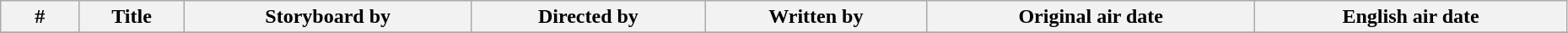<table class="wikitable" width="98%">
<tr>
<th style="width: 5%;">#</th>
<th>Title</th>
<th>Storyboard by</th>
<th>Directed by</th>
<th>Written by</th>
<th>Original air date</th>
<th>English air date</th>
</tr>
<tr>
</tr>
</table>
